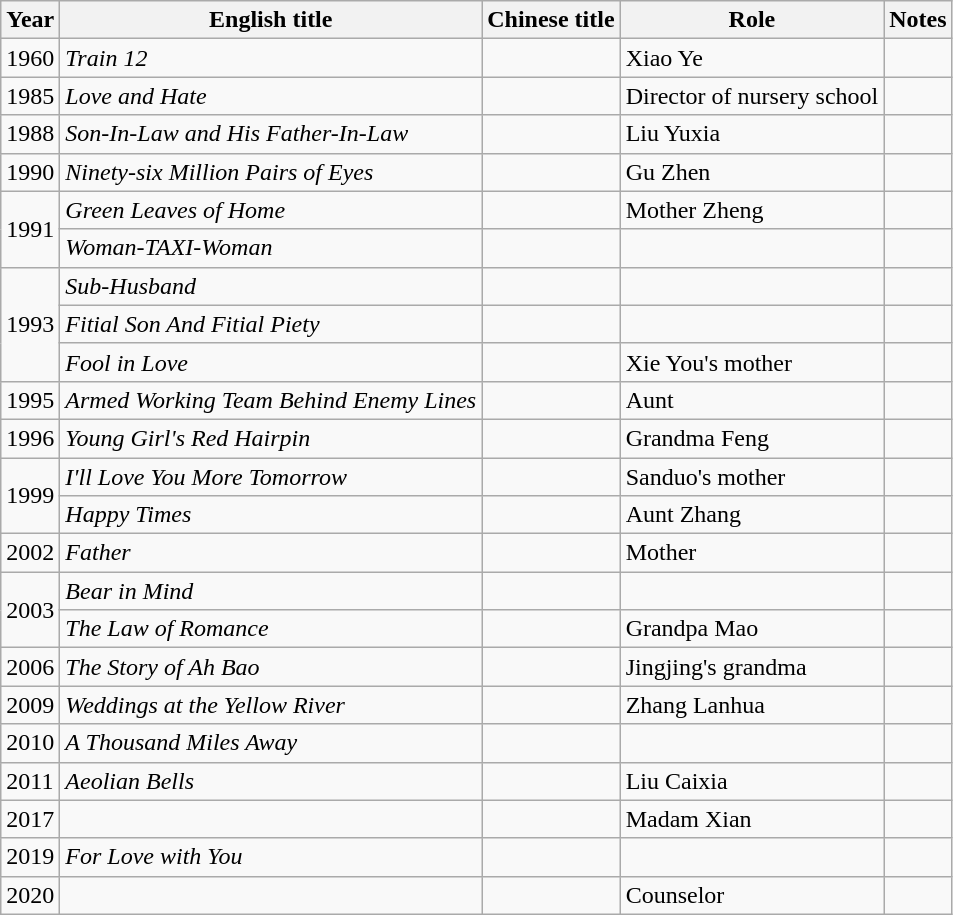<table class="wikitable">
<tr>
<th>Year</th>
<th>English title</th>
<th>Chinese title</th>
<th>Role</th>
<th>Notes</th>
</tr>
<tr>
<td>1960</td>
<td><em>Train 12</em></td>
<td></td>
<td>Xiao Ye</td>
<td></td>
</tr>
<tr>
<td>1985</td>
<td><em>Love and Hate</em></td>
<td></td>
<td>Director of nursery school</td>
<td></td>
</tr>
<tr>
<td>1988</td>
<td><em>Son-In-Law and His Father-In-Law</em></td>
<td></td>
<td>Liu Yuxia</td>
<td></td>
</tr>
<tr>
<td>1990</td>
<td><em>Ninety-six Million Pairs of Eyes</em></td>
<td></td>
<td>Gu Zhen</td>
<td></td>
</tr>
<tr>
<td rowspan=2>1991</td>
<td><em>Green Leaves of Home</em></td>
<td></td>
<td>Mother Zheng</td>
<td></td>
</tr>
<tr>
<td><em>Woman-TAXI-Woman</em></td>
<td></td>
<td></td>
<td></td>
</tr>
<tr>
<td rowspan=3>1993</td>
<td><em>Sub-Husband</em></td>
<td></td>
<td></td>
<td></td>
</tr>
<tr>
<td><em>Fitial Son And Fitial Piety</em></td>
<td></td>
<td></td>
<td></td>
</tr>
<tr>
<td><em>Fool in Love</em></td>
<td></td>
<td>Xie You's mother</td>
<td></td>
</tr>
<tr>
<td>1995</td>
<td><em>Armed Working Team Behind Enemy Lines</em></td>
<td></td>
<td>Aunt</td>
<td></td>
</tr>
<tr>
<td>1996</td>
<td><em>Young Girl's Red Hairpin</em></td>
<td></td>
<td>Grandma Feng</td>
<td></td>
</tr>
<tr>
<td rowspan=2>1999</td>
<td><em>I'll Love You More Tomorrow</em></td>
<td></td>
<td>Sanduo's mother</td>
<td></td>
</tr>
<tr>
<td><em>Happy Times</em></td>
<td></td>
<td>Aunt Zhang</td>
<td></td>
</tr>
<tr>
<td>2002</td>
<td><em>Father</em></td>
<td></td>
<td>Mother</td>
<td></td>
</tr>
<tr>
<td rowspan=2>2003</td>
<td><em>Bear in Mind</em></td>
<td></td>
<td></td>
<td></td>
</tr>
<tr>
<td><em>The Law of Romance</em></td>
<td></td>
<td>Grandpa Mao</td>
<td></td>
</tr>
<tr>
<td>2006</td>
<td><em>The Story of Ah Bao</em></td>
<td></td>
<td>Jingjing's grandma</td>
<td></td>
</tr>
<tr>
<td>2009</td>
<td><em>Weddings at the Yellow River</em></td>
<td></td>
<td>Zhang Lanhua</td>
<td></td>
</tr>
<tr>
<td>2010</td>
<td><em>A Thousand Miles Away</em></td>
<td></td>
<td></td>
<td></td>
</tr>
<tr>
<td>2011</td>
<td><em>Aeolian Bells</em></td>
<td></td>
<td>Liu Caixia</td>
<td></td>
</tr>
<tr>
<td>2017</td>
<td></td>
<td></td>
<td>Madam Xian</td>
<td></td>
</tr>
<tr>
<td>2019</td>
<td><em>For Love with You</em></td>
<td></td>
<td></td>
<td></td>
</tr>
<tr>
<td>2020</td>
<td></td>
<td></td>
<td>Counselor</td>
<td></td>
</tr>
</table>
